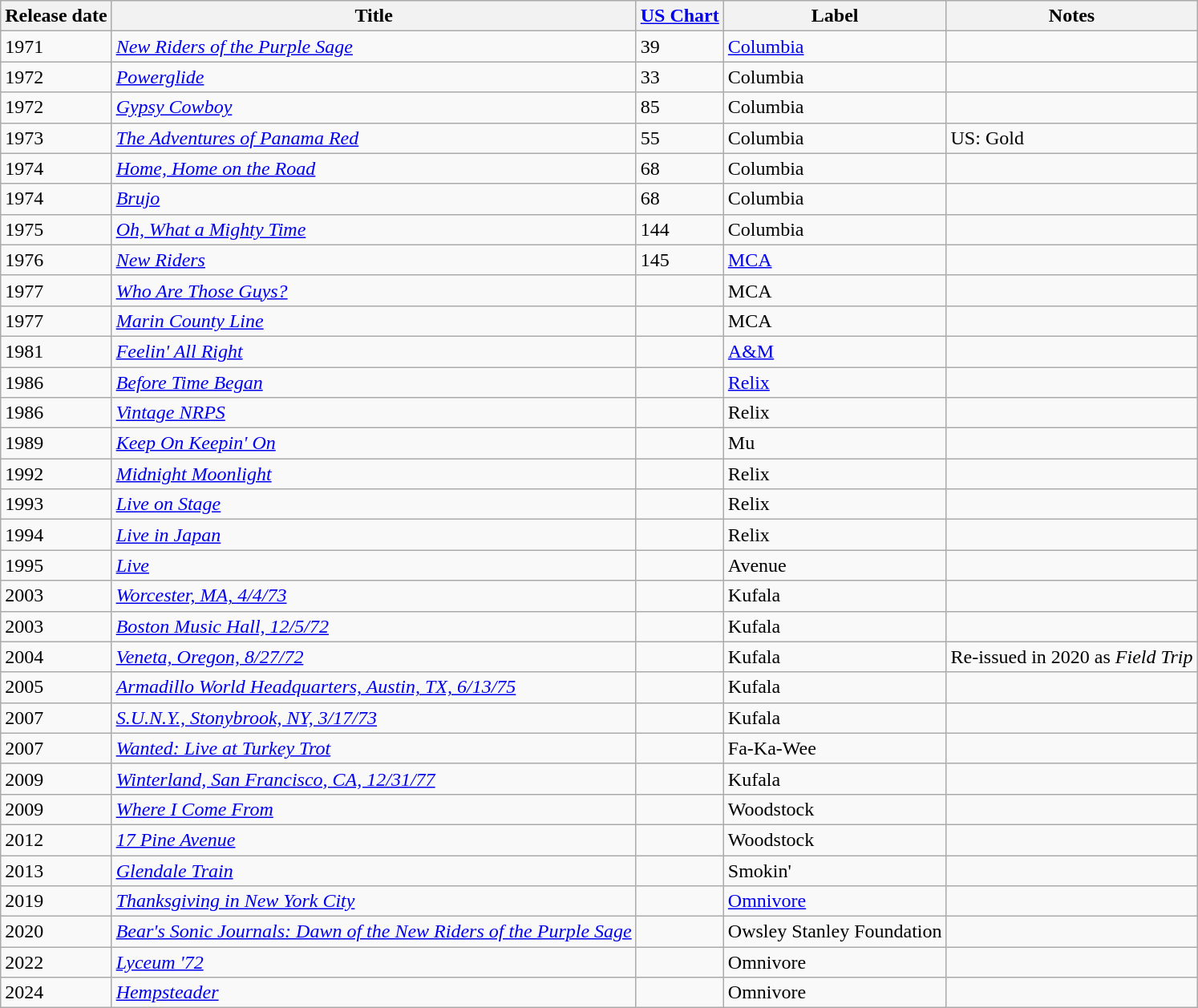<table class="wikitable">
<tr>
<th>Release date</th>
<th>Title</th>
<th><a href='#'>US Chart</a></th>
<th>Label</th>
<th>Notes</th>
</tr>
<tr>
<td>1971</td>
<td><em><a href='#'>New Riders of the Purple Sage</a></em></td>
<td>39</td>
<td><a href='#'>Columbia</a></td>
<td></td>
</tr>
<tr>
<td>1972</td>
<td><em><a href='#'>Powerglide</a></em></td>
<td>33</td>
<td>Columbia</td>
<td></td>
</tr>
<tr>
<td>1972</td>
<td><em><a href='#'>Gypsy Cowboy</a></em></td>
<td>85</td>
<td>Columbia</td>
<td></td>
</tr>
<tr>
<td>1973</td>
<td><em><a href='#'>The Adventures of Panama Red</a></em></td>
<td>55</td>
<td>Columbia</td>
<td>US: Gold</td>
</tr>
<tr>
<td>1974</td>
<td><em><a href='#'>Home, Home on the Road</a></em></td>
<td>68</td>
<td>Columbia</td>
<td></td>
</tr>
<tr>
<td>1974</td>
<td><em><a href='#'>Brujo</a></em></td>
<td>68</td>
<td>Columbia</td>
<td></td>
</tr>
<tr>
<td>1975</td>
<td><em><a href='#'>Oh, What a Mighty Time</a></em></td>
<td>144</td>
<td>Columbia</td>
<td></td>
</tr>
<tr>
<td>1976</td>
<td><em><a href='#'>New Riders</a></em></td>
<td>145</td>
<td><a href='#'>MCA</a></td>
<td></td>
</tr>
<tr>
<td>1977</td>
<td><em><a href='#'>Who Are Those Guys?</a></em></td>
<td></td>
<td>MCA</td>
<td></td>
</tr>
<tr>
<td>1977</td>
<td><em><a href='#'>Marin County Line</a></em></td>
<td></td>
<td>MCA</td>
<td></td>
</tr>
<tr>
<td>1981</td>
<td><em><a href='#'>Feelin' All Right</a></em></td>
<td></td>
<td><a href='#'>A&M</a></td>
<td></td>
</tr>
<tr>
<td>1986</td>
<td><em><a href='#'>Before Time Began</a></em></td>
<td></td>
<td><a href='#'>Relix</a></td>
<td></td>
</tr>
<tr>
<td>1986</td>
<td><em><a href='#'>Vintage NRPS</a></em></td>
<td></td>
<td>Relix</td>
<td></td>
</tr>
<tr>
<td>1989</td>
<td><em><a href='#'>Keep On Keepin' On</a></em></td>
<td></td>
<td>Mu</td>
<td></td>
</tr>
<tr>
<td>1992</td>
<td><em><a href='#'>Midnight Moonlight</a></em></td>
<td></td>
<td>Relix</td>
<td></td>
</tr>
<tr>
<td>1993</td>
<td><em><a href='#'>Live on Stage</a></em></td>
<td></td>
<td>Relix</td>
<td></td>
</tr>
<tr>
<td>1994</td>
<td><em><a href='#'>Live in Japan</a></em></td>
<td></td>
<td>Relix</td>
<td></td>
</tr>
<tr>
<td>1995</td>
<td><em><a href='#'>Live</a></em></td>
<td></td>
<td>Avenue</td>
<td></td>
</tr>
<tr>
<td>2003</td>
<td><em><a href='#'>Worcester, MA, 4/4/73</a></em></td>
<td></td>
<td>Kufala</td>
<td></td>
</tr>
<tr>
<td>2003</td>
<td><em><a href='#'>Boston Music Hall, 12/5/72</a></em></td>
<td></td>
<td>Kufala</td>
<td></td>
</tr>
<tr>
<td>2004</td>
<td><em><a href='#'>Veneta, Oregon, 8/27/72</a></em></td>
<td></td>
<td>Kufala</td>
<td>Re-issued in 2020 as <em>Field Trip</em></td>
</tr>
<tr>
<td>2005</td>
<td><em><a href='#'>Armadillo World Headquarters, Austin, TX, 6/13/75</a></em></td>
<td></td>
<td>Kufala</td>
<td></td>
</tr>
<tr>
<td>2007</td>
<td><em><a href='#'>S.U.N.Y., Stonybrook, NY, 3/17/73</a></em></td>
<td></td>
<td>Kufala</td>
<td></td>
</tr>
<tr>
<td>2007</td>
<td><em><a href='#'>Wanted: Live at Turkey Trot</a></em></td>
<td></td>
<td>Fa-Ka-Wee</td>
<td></td>
</tr>
<tr>
<td>2009</td>
<td><em><a href='#'>Winterland, San Francisco, CA, 12/31/77</a></em></td>
<td></td>
<td>Kufala</td>
<td></td>
</tr>
<tr>
<td>2009</td>
<td><em><a href='#'>Where I Come From</a></em></td>
<td></td>
<td>Woodstock</td>
<td></td>
</tr>
<tr>
<td>2012</td>
<td><em><a href='#'>17 Pine Avenue</a></em></td>
<td></td>
<td>Woodstock</td>
<td></td>
</tr>
<tr>
<td>2013</td>
<td><em><a href='#'>Glendale Train</a></em></td>
<td></td>
<td>Smokin'</td>
<td></td>
</tr>
<tr>
<td>2019</td>
<td><em><a href='#'>Thanksgiving in New York City</a></em></td>
<td></td>
<td><a href='#'>Omnivore</a></td>
<td></td>
</tr>
<tr>
<td>2020</td>
<td><em><a href='#'>Bear's Sonic Journals: Dawn of the New Riders of the Purple Sage</a></em></td>
<td></td>
<td>Owsley Stanley Foundation</td>
<td></td>
</tr>
<tr>
<td>2022</td>
<td><em><a href='#'>Lyceum '72</a></em></td>
<td></td>
<td>Omnivore</td>
<td></td>
</tr>
<tr>
<td>2024</td>
<td><em><a href='#'>Hempsteader</a></em></td>
<td></td>
<td>Omnivore</td>
<td></td>
</tr>
</table>
